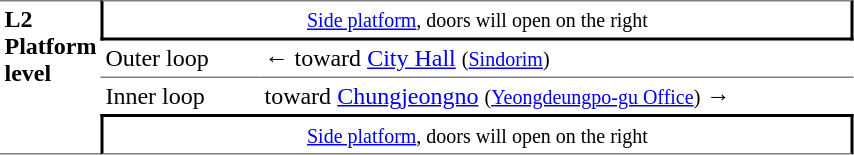<table table border=0 cellspacing=0 cellpadding=3>
<tr>
<td style="border-top:solid 1px gray;border-bottom:solid 1px gray;" width=50 rowspan=10 valign=top><strong>L2<br>Platform level</strong></td>
<td style="border-top:solid 1px gray;border-right:solid 2px black;border-left:solid 2px black;border-bottom:solid 2px black;text-align:center;" colspan=2><small><a href='#'>Side platform</a>, doors will open on the right </small></td>
</tr>
<tr>
<td style="border-bottom:solid 1px gray;" width=100>Outer loop</td>
<td style="border-bottom:solid 1px gray;" width=390>←  toward <a href='#'>City Hall</a> <small>(<a href='#'>Sindorim</a>)</small></td>
</tr>
<tr>
<td>Inner loop</td>
<td>  toward <a href='#'>Chungjeongno</a> <small>(<a href='#'>Yeongdeungpo-gu Office</a>)</small> →</td>
</tr>
<tr>
<td style="border-top:solid 2px black;border-right:solid 2px black;border-left:solid 2px black;border-bottom:solid 1px gray;text-align:center;" colspan=2><small><a href='#'>Side platform</a>, doors will open on the right </small></td>
</tr>
</table>
